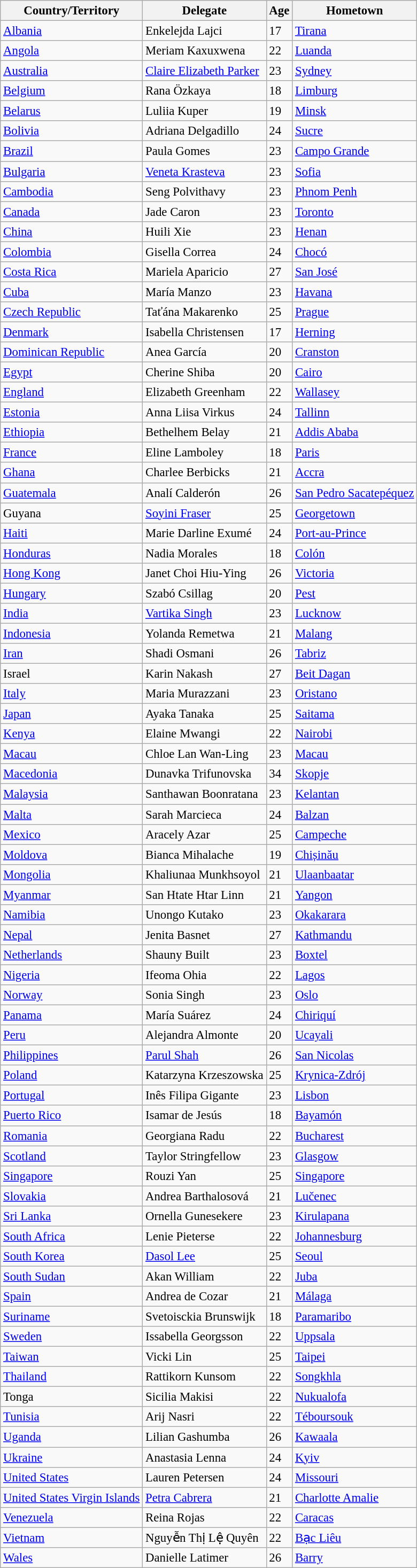<table class="wikitable sortable" style="font-size: 95%;">
<tr>
<th>Country/Territory</th>
<th>Delegate</th>
<th>Age</th>
<th>Hometown</th>
</tr>
<tr>
<td> <a href='#'>Albania</a></td>
<td>Enkelejda Lajci</td>
<td>17</td>
<td><a href='#'>Tirana</a></td>
</tr>
<tr>
<td> <a href='#'>Angola</a></td>
<td>Meriam Kaxuxwena</td>
<td>22</td>
<td><a href='#'>Luanda</a></td>
</tr>
<tr>
<td> <a href='#'>Australia</a></td>
<td><a href='#'>Claire Elizabeth Parker</a> </td>
<td>23</td>
<td><a href='#'>Sydney</a></td>
</tr>
<tr>
<td> <a href='#'>Belgium</a></td>
<td>Rana Özkaya</td>
<td>18</td>
<td><a href='#'>Limburg</a></td>
</tr>
<tr>
<td> <a href='#'>Belarus</a></td>
<td>Luliia Kuper</td>
<td>19</td>
<td><a href='#'>Minsk</a></td>
</tr>
<tr>
<td> <a href='#'>Bolivia</a></td>
<td>Adriana Delgadillo</td>
<td>24</td>
<td><a href='#'>Sucre</a></td>
</tr>
<tr>
<td> <a href='#'>Brazil</a></td>
<td>Paula Gomes</td>
<td>23</td>
<td><a href='#'>Campo Grande</a></td>
</tr>
<tr>
<td> <a href='#'>Bulgaria</a></td>
<td><a href='#'>Veneta Krasteva</a></td>
<td>23</td>
<td><a href='#'>Sofia</a></td>
</tr>
<tr>
<td> <a href='#'>Cambodia</a></td>
<td>Seng Polvithavy <br></td>
<td>23</td>
<td><a href='#'>Phnom Penh</a></td>
</tr>
<tr>
<td> <a href='#'>Canada</a></td>
<td>Jade Caron</td>
<td>23</td>
<td><a href='#'>Toronto</a></td>
</tr>
<tr>
<td> <a href='#'>China</a></td>
<td>Huili Xie</td>
<td>23</td>
<td><a href='#'>Henan</a></td>
</tr>
<tr>
<td> <a href='#'>Colombia</a></td>
<td>Gisella Correa</td>
<td>24</td>
<td><a href='#'>Chocó</a></td>
</tr>
<tr>
<td> <a href='#'>Costa Rica</a></td>
<td>Mariela Aparicio</td>
<td>27</td>
<td><a href='#'>San José</a></td>
</tr>
<tr>
<td> <a href='#'>Cuba</a></td>
<td>María Manzo</td>
<td>23</td>
<td><a href='#'>Havana</a></td>
</tr>
<tr>
<td> <a href='#'>Czech Republic</a></td>
<td>Taťána Makarenko</td>
<td>25</td>
<td><a href='#'>Prague</a></td>
</tr>
<tr>
<td> <a href='#'>Denmark</a></td>
<td>Isabella Christensen</td>
<td>17</td>
<td><a href='#'>Herning</a></td>
</tr>
<tr>
<td> <a href='#'>Dominican Republic</a></td>
<td>Anea García</td>
<td>20</td>
<td><a href='#'>Cranston</a></td>
</tr>
<tr>
<td> <a href='#'>Egypt</a></td>
<td>Cherine Shiba</td>
<td>20</td>
<td><a href='#'>Cairo</a></td>
</tr>
<tr>
<td> <a href='#'>England</a></td>
<td>Elizabeth Greenham</td>
<td>22</td>
<td><a href='#'>Wallasey</a></td>
</tr>
<tr>
<td> <a href='#'>Estonia</a></td>
<td>Anna Liisa Virkus</td>
<td>24</td>
<td><a href='#'>Tallinn</a></td>
</tr>
<tr>
<td> <a href='#'>Ethiopia</a></td>
<td>Bethelhem Belay</td>
<td>21</td>
<td><a href='#'>Addis Ababa</a></td>
</tr>
<tr>
<td> <a href='#'>France</a></td>
<td>Eline Lamboley</td>
<td>18</td>
<td><a href='#'>Paris</a></td>
</tr>
<tr>
<td> <a href='#'>Ghana</a></td>
<td>Charlee Berbicks</td>
<td>21</td>
<td><a href='#'>Accra</a></td>
</tr>
<tr>
<td> <a href='#'>Guatemala</a></td>
<td>Analí Calderón</td>
<td>26</td>
<td><a href='#'>San Pedro Sacatepéquez</a></td>
</tr>
<tr>
<td> Guyana</td>
<td><a href='#'>Soyini Fraser</a></td>
<td>25</td>
<td><a href='#'>Georgetown</a></td>
</tr>
<tr>
<td> <a href='#'>Haiti</a></td>
<td>Marie Darline Exumé</td>
<td>24</td>
<td><a href='#'>Port-au-Prince</a></td>
</tr>
<tr>
<td> <a href='#'>Honduras</a></td>
<td>Nadia Morales</td>
<td>18</td>
<td><a href='#'>Colón</a></td>
</tr>
<tr>
<td> <a href='#'>Hong Kong</a></td>
<td>Janet Choi Hiu-Ying</td>
<td>26</td>
<td><a href='#'>Victoria</a></td>
</tr>
<tr>
<td> <a href='#'>Hungary</a></td>
<td>Szabó Csillag</td>
<td>20</td>
<td><a href='#'>Pest</a></td>
</tr>
<tr>
<td> <a href='#'>India</a></td>
<td><a href='#'>Vartika Singh</a></td>
<td>23</td>
<td><a href='#'>Lucknow</a></td>
</tr>
<tr>
<td> <a href='#'>Indonesia</a></td>
<td>Yolanda Remetwa</td>
<td>21</td>
<td><a href='#'>Malang</a></td>
</tr>
<tr>
<td> <a href='#'>Iran</a></td>
<td>Shadi Osmani</td>
<td>26</td>
<td><a href='#'>Tabriz</a></td>
</tr>
<tr>
<td> Israel</td>
<td>Karin Nakash</td>
<td>27</td>
<td><a href='#'>Beit Dagan</a></td>
</tr>
<tr>
<td> <a href='#'>Italy</a></td>
<td>Maria Murazzani</td>
<td>23</td>
<td><a href='#'>Oristano</a></td>
</tr>
<tr>
<td> <a href='#'>Japan</a></td>
<td>Ayaka Tanaka</td>
<td>25</td>
<td><a href='#'>Saitama</a></td>
</tr>
<tr>
<td> <a href='#'>Kenya</a></td>
<td>Elaine Mwangi</td>
<td>22</td>
<td><a href='#'>Nairobi</a></td>
</tr>
<tr>
<td> <a href='#'>Macau</a></td>
<td>Chloe Lan Wan-Ling</td>
<td>23</td>
<td><a href='#'>Macau</a></td>
</tr>
<tr>
<td> <a href='#'>Macedonia</a></td>
<td>Dunavka Trifunovska</td>
<td>34</td>
<td><a href='#'>Skopje</a></td>
</tr>
<tr>
<td> <a href='#'>Malaysia</a></td>
<td>Santhawan Boonratana</td>
<td>23</td>
<td><a href='#'>Kelantan</a></td>
</tr>
<tr>
<td> <a href='#'>Malta</a></td>
<td>Sarah Marcieca</td>
<td>24</td>
<td><a href='#'>Balzan</a></td>
</tr>
<tr>
<td> <a href='#'>Mexico</a></td>
<td>Aracely Azar</td>
<td>25</td>
<td><a href='#'>Campeche</a></td>
</tr>
<tr>
<td> <a href='#'>Moldova</a></td>
<td>Bianca Mihalache</td>
<td>19</td>
<td><a href='#'>Chișinău</a></td>
</tr>
<tr>
<td> <a href='#'>Mongolia</a></td>
<td>Khaliunaa Munkhsoyol</td>
<td>21</td>
<td><a href='#'>Ulaanbaatar</a></td>
</tr>
<tr>
<td> <a href='#'>Myanmar</a></td>
<td>San Htate Htar Linn</td>
<td>21</td>
<td><a href='#'>Yangon</a></td>
</tr>
<tr>
<td> <a href='#'>Namibia</a></td>
<td>Unongo Kutako</td>
<td>23</td>
<td><a href='#'>Okakarara</a></td>
</tr>
<tr>
<td> <a href='#'>Nepal</a></td>
<td>Jenita Basnet</td>
<td>27</td>
<td><a href='#'>Kathmandu</a></td>
</tr>
<tr>
<td> <a href='#'>Netherlands</a></td>
<td>Shauny Built</td>
<td>23</td>
<td><a href='#'>Boxtel</a></td>
</tr>
<tr>
<td> <a href='#'>Nigeria</a></td>
<td>Ifeoma Ohia</td>
<td>22</td>
<td><a href='#'>Lagos</a></td>
</tr>
<tr>
<td> <a href='#'>Norway</a></td>
<td>Sonia Singh</td>
<td>23</td>
<td><a href='#'>Oslo</a></td>
</tr>
<tr>
<td> <a href='#'>Panama</a></td>
<td>María Suárez</td>
<td>24</td>
<td><a href='#'>Chiriquí</a></td>
</tr>
<tr>
<td> <a href='#'>Peru</a></td>
<td>Alejandra Almonte</td>
<td>20</td>
<td><a href='#'>Ucayali</a></td>
</tr>
<tr>
<td> <a href='#'>Philippines</a></td>
<td><a href='#'>Parul Shah</a></td>
<td>26</td>
<td><a href='#'>San Nicolas</a></td>
</tr>
<tr>
<td> <a href='#'>Poland</a></td>
<td>Katarzyna Krzeszowska</td>
<td>25</td>
<td><a href='#'>Krynica-Zdrój</a></td>
</tr>
<tr>
<td> <a href='#'>Portugal</a></td>
<td>Inês Filipa Gigante</td>
<td>23</td>
<td><a href='#'>Lisbon</a></td>
</tr>
<tr>
<td> <a href='#'>Puerto Rico</a></td>
<td>Isamar de Jesús</td>
<td>18</td>
<td><a href='#'>Bayamón</a></td>
</tr>
<tr>
<td> <a href='#'>Romania</a></td>
<td>Georgiana Radu</td>
<td>22</td>
<td><a href='#'>Bucharest</a></td>
</tr>
<tr>
<td> <a href='#'>Scotland</a></td>
<td>Taylor Stringfellow</td>
<td>23</td>
<td><a href='#'>Glasgow</a></td>
</tr>
<tr>
<td> <a href='#'>Singapore</a></td>
<td>Rouzi Yan</td>
<td>25</td>
<td><a href='#'>Singapore</a></td>
</tr>
<tr>
<td> <a href='#'>Slovakia</a></td>
<td>Andrea Barthalosová</td>
<td>21</td>
<td><a href='#'>Lučenec</a></td>
</tr>
<tr>
<td> <a href='#'>Sri Lanka</a></td>
<td>Ornella Gunesekere</td>
<td>23</td>
<td><a href='#'>Kirulapana</a></td>
</tr>
<tr>
<td> <a href='#'>South Africa</a></td>
<td>Lenie Pieterse</td>
<td>22</td>
<td><a href='#'>Johannesburg</a></td>
</tr>
<tr>
<td> <a href='#'>South Korea</a></td>
<td><a href='#'>Dasol Lee</a></td>
<td>25</td>
<td><a href='#'>Seoul</a></td>
</tr>
<tr>
<td> <a href='#'>South Sudan</a></td>
<td>Akan William</td>
<td>22</td>
<td><a href='#'>Juba</a></td>
</tr>
<tr>
<td> <a href='#'>Spain</a></td>
<td>Andrea de Cozar</td>
<td>21</td>
<td><a href='#'>Málaga</a></td>
</tr>
<tr>
<td> <a href='#'>Suriname</a></td>
<td>Svetoisckia Brunswijk</td>
<td>18</td>
<td><a href='#'>Paramaribo</a></td>
</tr>
<tr>
<td> <a href='#'>Sweden</a></td>
<td>Issabella Georgsson</td>
<td>22</td>
<td><a href='#'>Uppsala</a></td>
</tr>
<tr>
<td> <a href='#'>Taiwan</a></td>
<td>Vicki Lin</td>
<td>25</td>
<td><a href='#'>Taipei</a></td>
</tr>
<tr>
<td> <a href='#'>Thailand</a></td>
<td>Rattikorn Kunsom</td>
<td>22</td>
<td><a href='#'>Songkhla</a></td>
</tr>
<tr>
<td> Tonga</td>
<td>Sicilia Makisi</td>
<td>22</td>
<td><a href='#'>Nukualofa</a></td>
</tr>
<tr>
<td> <a href='#'>Tunisia</a></td>
<td>Arij Nasri</td>
<td>22</td>
<td><a href='#'>Téboursouk</a></td>
</tr>
<tr>
<td> <a href='#'>Uganda</a></td>
<td>Lilian Gashumba</td>
<td>26</td>
<td><a href='#'>Kawaala</a></td>
</tr>
<tr>
<td> <a href='#'>Ukraine</a></td>
<td>Anastasia Lenna</td>
<td>24</td>
<td><a href='#'>Kyiv</a></td>
</tr>
<tr>
<td> <a href='#'>United States</a></td>
<td>Lauren Petersen</td>
<td>24</td>
<td><a href='#'>Missouri</a></td>
</tr>
<tr>
<td> <a href='#'>United States Virgin Islands</a></td>
<td><a href='#'>Petra Cabrera</a></td>
<td>21</td>
<td><a href='#'>Charlotte Amalie</a></td>
</tr>
<tr>
<td> <a href='#'>Venezuela</a></td>
<td>Reina Rojas</td>
<td>22</td>
<td><a href='#'>Caracas</a></td>
</tr>
<tr>
<td> <a href='#'>Vietnam</a></td>
<td>Nguyễn Thị Lệ Quyên</td>
<td>22</td>
<td><a href='#'>Bạc Liêu</a></td>
</tr>
<tr>
<td> <a href='#'>Wales</a></td>
<td>Danielle Latimer</td>
<td>26</td>
<td><a href='#'>Barry</a></td>
</tr>
</table>
